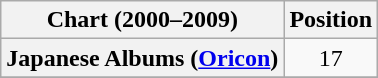<table class="wikitable plainrowheaders">
<tr>
<th>Chart (2000–2009)</th>
<th>Position</th>
</tr>
<tr>
<th scope="row">Japanese Albums (<a href='#'>Oricon</a>)</th>
<td style="text-align:center;">17</td>
</tr>
<tr>
</tr>
</table>
